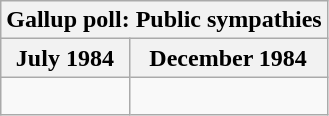<table class="wikitable mw-collapsible autocollapse" style="display:inline-table;margin:2px 0px">
<tr>
<th colspan=2>Gallup poll: Public sympathies</th>
</tr>
<tr>
<th>July 1984</th>
<th>December 1984</th>
</tr>
<tr>
<td><br></td>
<td><br></td>
</tr>
</table>
